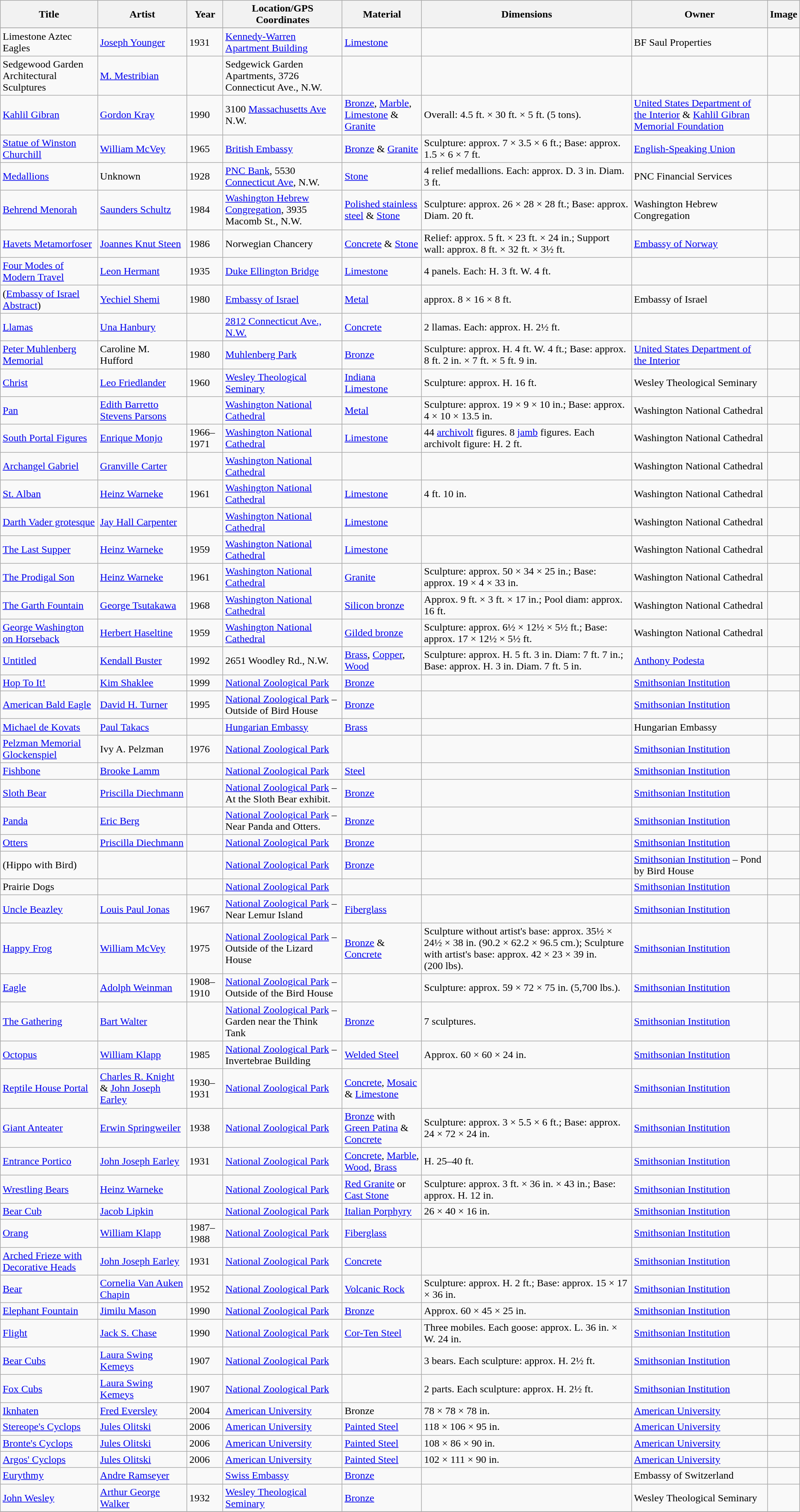<table class="wikitable sortable">
<tr>
<th>Title</th>
<th>Artist</th>
<th>Year</th>
<th>Location/GPS Coordinates</th>
<th>Material</th>
<th>Dimensions</th>
<th>Owner</th>
<th>Image</th>
</tr>
<tr>
</tr>
<tr>
<td>Limestone Aztec Eagles</td>
<td><a href='#'>Joseph Younger</a></td>
<td>1931</td>
<td><a href='#'>Kennedy-Warren Apartment Building</a><br></td>
<td><a href='#'>Limestone</a></td>
<td></td>
<td>BF Saul Properties</td>
<td></td>
</tr>
<tr>
<td>Sedgewood Garden Architectural Sculptures</td>
<td><a href='#'>M. Mestribian</a></td>
<td></td>
<td>Sedgewick Garden Apartments, 3726 Connecticut Ave., N.W.</td>
<td></td>
<td></td>
<td></td>
<td></td>
</tr>
<tr>
<td><a href='#'>Kahlil Gibran</a></td>
<td><a href='#'>Gordon Kray</a></td>
<td>1990</td>
<td>3100 <a href='#'>Massachusetts Ave</a> N.W.</td>
<td><a href='#'>Bronze</a>, <a href='#'>Marble</a>, <a href='#'>Limestone</a> & <a href='#'>Granite</a></td>
<td>Overall:  4.5 ft. × 30 ft. × 5 ft. (5 tons).</td>
<td><a href='#'>United States Department of the Interior</a> & <a href='#'>Kahlil Gibran Memorial Foundation</a></td>
<td></td>
</tr>
<tr>
<td><a href='#'>Statue of Winston Churchill</a></td>
<td><a href='#'>William McVey</a></td>
<td>1965</td>
<td><a href='#'>British Embassy</a></td>
<td><a href='#'>Bronze</a> & <a href='#'>Granite</a></td>
<td>Sculpture: approx. 7 × 3.5 × 6 ft.; Base: approx. 1.5 × 6 × 7 ft.</td>
<td><a href='#'>English-Speaking Union</a></td>
<td></td>
</tr>
<tr>
<td><a href='#'>Medallions</a></td>
<td>Unknown</td>
<td>1928</td>
<td><a href='#'>PNC Bank</a>, 5530 <a href='#'>Connecticut Ave</a>, N.W.</td>
<td><a href='#'>Stone</a></td>
<td>4 relief medallions. Each: approx. D. 3 in. Diam. 3 ft.</td>
<td>PNC Financial Services</td>
<td></td>
</tr>
<tr>
<td><a href='#'>Behrend Menorah</a></td>
<td><a href='#'>Saunders Schultz</a></td>
<td>1984</td>
<td><a href='#'>Washington Hebrew Congregation</a>, 3935 Macomb St., N.W.<br></td>
<td><a href='#'>Polished stainless steel</a> & <a href='#'>Stone</a></td>
<td>Sculpture: approx. 26 × 28 × 28 ft.; Base: approx. Diam. 20 ft.</td>
<td>Washington Hebrew Congregation</td>
<td></td>
</tr>
<tr>
<td><a href='#'>Havets Metamorfoser</a></td>
<td><a href='#'>Joannes Knut Steen</a></td>
<td>1986</td>
<td>Norwegian Chancery</td>
<td><a href='#'>Concrete</a> & <a href='#'>Stone</a></td>
<td>Relief: approx. 5 ft. × 23 ft. × 24 in.; Support wall: approx. 8 ft. × 32 ft. × 3½ ft.</td>
<td><a href='#'>Embassy of Norway</a></td>
<td></td>
</tr>
<tr>
<td><a href='#'>Four Modes of Modern Travel</a></td>
<td><a href='#'>Leon Hermant</a></td>
<td>1935</td>
<td><a href='#'>Duke Ellington Bridge</a></td>
<td><a href='#'>Limestone</a></td>
<td>4 panels. Each: H. 3 ft. W. 4 ft.</td>
<td></td>
<td></td>
</tr>
<tr>
<td>(<a href='#'>Embassy of Israel Abstract</a>)</td>
<td><a href='#'>Yechiel Shemi</a></td>
<td>1980</td>
<td><a href='#'>Embassy of Israel</a></td>
<td><a href='#'>Metal</a></td>
<td>approx. 8 × 16 × 8 ft.</td>
<td>Embassy of Israel</td>
<td></td>
</tr>
<tr>
<td><a href='#'>Llamas</a></td>
<td><a href='#'>Una Hanbury</a></td>
<td></td>
<td><a href='#'>2812 Connecticut Ave., N.W.</a><br></td>
<td><a href='#'>Concrete</a></td>
<td>2 llamas. Each: approx. H. 2½ ft.</td>
<td></td>
<td></td>
</tr>
<tr>
<td><a href='#'>Peter Muhlenberg Memorial</a></td>
<td>Caroline M. Hufford</td>
<td>1980</td>
<td><a href='#'>Muhlenberg Park</a></td>
<td><a href='#'>Bronze</a></td>
<td>Sculpture: approx. H. 4 ft. W. 4 ft.; Base: approx. 8 ft. 2 in. × 7 ft. × 5 ft. 9 in.</td>
<td><a href='#'>United States Department of the Interior</a></td>
<td></td>
</tr>
<tr>
<td><a href='#'>Christ</a></td>
<td><a href='#'>Leo Friedlander</a></td>
<td>1960</td>
<td><a href='#'>Wesley Theological Seminary</a></td>
<td><a href='#'>Indiana Limestone</a></td>
<td>Sculpture: approx. H. 16 ft.</td>
<td>Wesley Theological Seminary</td>
<td></td>
</tr>
<tr>
<td><a href='#'>Pan</a></td>
<td><a href='#'>Edith Barretto Stevens Parsons</a></td>
<td></td>
<td><a href='#'>Washington National Cathedral</a></td>
<td><a href='#'>Metal</a></td>
<td>Sculpture: approx. 19 × 9 × 10 in.; Base: approx. 4 × 10 × 13.5 in.</td>
<td>Washington National Cathedral</td>
<td></td>
</tr>
<tr>
<td><a href='#'>South Portal Figures</a></td>
<td><a href='#'>Enrique Monjo</a></td>
<td>1966–1971</td>
<td><a href='#'>Washington National Cathedral</a></td>
<td><a href='#'>Limestone</a></td>
<td>44 <a href='#'>archivolt</a> figures. 8 <a href='#'>jamb</a> figures. Each archivolt figure: H. 2 ft.</td>
<td>Washington National Cathedral</td>
<td></td>
</tr>
<tr>
<td><a href='#'>Archangel Gabriel</a></td>
<td><a href='#'>Granville Carter</a></td>
<td></td>
<td><a href='#'>Washington National Cathedral</a></td>
<td></td>
<td></td>
<td>Washington National Cathedral</td>
<td></td>
</tr>
<tr>
<td><a href='#'>St. Alban</a></td>
<td><a href='#'>Heinz Warneke</a></td>
<td>1961</td>
<td><a href='#'>Washington National Cathedral</a></td>
<td><a href='#'>Limestone</a></td>
<td>4 ft. 10 in.</td>
<td>Washington National Cathedral</td>
<td></td>
</tr>
<tr>
<td><a href='#'>Darth Vader grotesque</a></td>
<td><a href='#'>Jay Hall Carpenter</a></td>
<td></td>
<td><a href='#'>Washington National Cathedral</a></td>
<td><a href='#'>Limestone</a></td>
<td></td>
<td>Washington National Cathedral</td>
<td></td>
</tr>
<tr>
<td><a href='#'>The Last Supper</a></td>
<td><a href='#'>Heinz Warneke</a></td>
<td>1959</td>
<td><a href='#'>Washington National Cathedral</a><br></td>
<td><a href='#'>Limestone</a></td>
<td></td>
<td>Washington National Cathedral</td>
<td></td>
</tr>
<tr>
<td><a href='#'>The Prodigal Son</a></td>
<td><a href='#'>Heinz Warneke</a></td>
<td>1961</td>
<td><a href='#'>Washington National Cathedral</a></td>
<td><a href='#'>Granite</a></td>
<td>Sculpture: approx. 50 × 34 × 25 in.; Base: approx. 19 × 4 × 33 in.</td>
<td>Washington National Cathedral</td>
<td></td>
</tr>
<tr>
<td><a href='#'>The Garth Fountain</a></td>
<td><a href='#'>George Tsutakawa</a></td>
<td>1968</td>
<td><a href='#'>Washington National Cathedral</a></td>
<td><a href='#'>Silicon bronze</a></td>
<td>Approx. 9 ft. × 3 ft. × 17 in.; Pool diam: approx. 16 ft.</td>
<td>Washington National Cathedral</td>
<td></td>
</tr>
<tr>
<td><a href='#'>George Washington on Horseback</a></td>
<td><a href='#'>Herbert Haseltine</a></td>
<td>1959</td>
<td><a href='#'>Washington National Cathedral</a></td>
<td><a href='#'>Gilded bronze</a></td>
<td>Sculpture: approx. 6½ × 12½ × 5½ ft.; Base: approx. 17 × 12½ × 5½ ft.</td>
<td>Washington National Cathedral</td>
<td></td>
</tr>
<tr>
<td><a href='#'>Untitled</a></td>
<td><a href='#'>Kendall Buster</a></td>
<td>1992</td>
<td>2651 Woodley Rd., N.W.</td>
<td><a href='#'>Brass</a>, <a href='#'>Copper</a>, <a href='#'>Wood</a></td>
<td>Sculpture: approx. H. 5 ft. 3 in. Diam: 7 ft. 7 in.; Base: approx. H. 3 in. Diam. 7 ft. 5 in.</td>
<td><a href='#'>Anthony Podesta</a></td>
<td></td>
</tr>
<tr>
<td><a href='#'>Hop To It!</a></td>
<td><a href='#'>Kim Shaklee</a></td>
<td>1999</td>
<td><a href='#'>National Zoological Park</a></td>
<td><a href='#'>Bronze</a></td>
<td></td>
<td><a href='#'>Smithsonian Institution</a></td>
<td></td>
</tr>
<tr>
<td><a href='#'>American Bald Eagle</a></td>
<td><a href='#'>David H. Turner</a></td>
<td>1995</td>
<td><a href='#'>National Zoological Park</a> – Outside of Bird House</td>
<td><a href='#'>Bronze</a></td>
<td></td>
<td><a href='#'>Smithsonian Institution</a></td>
<td></td>
</tr>
<tr>
<td><a href='#'>Michael de Kovats</a></td>
<td><a href='#'>Paul Takacs</a></td>
<td></td>
<td><a href='#'>Hungarian Embassy</a></td>
<td><a href='#'>Brass</a></td>
<td></td>
<td>Hungarian Embassy</td>
<td></td>
</tr>
<tr>
<td><a href='#'>Pelzman Memorial Glockenspiel</a></td>
<td>Ivy A. Pelzman</td>
<td>1976</td>
<td><a href='#'>National Zoological Park</a></td>
<td></td>
<td></td>
<td><a href='#'>Smithsonian Institution</a></td>
<td></td>
</tr>
<tr>
<td><a href='#'>Fishbone</a></td>
<td><a href='#'>Brooke Lamm</a></td>
<td></td>
<td><a href='#'>National Zoological Park</a></td>
<td><a href='#'>Steel</a></td>
<td></td>
<td><a href='#'>Smithsonian Institution</a></td>
<td></td>
</tr>
<tr>
<td><a href='#'>Sloth Bear</a></td>
<td><a href='#'>Priscilla Diechmann</a></td>
<td></td>
<td><a href='#'>National Zoological Park</a> – At the Sloth Bear exhibit.</td>
<td><a href='#'>Bronze</a></td>
<td></td>
<td><a href='#'>Smithsonian Institution</a></td>
<td></td>
</tr>
<tr>
<td><a href='#'>Panda</a></td>
<td><a href='#'>Eric Berg</a></td>
<td></td>
<td><a href='#'>National Zoological Park</a> – Near Panda and Otters.</td>
<td><a href='#'>Bronze</a></td>
<td></td>
<td><a href='#'>Smithsonian Institution</a></td>
<td></td>
</tr>
<tr>
<td><a href='#'>Otters</a></td>
<td><a href='#'>Priscilla Diechmann</a></td>
<td></td>
<td><a href='#'>National Zoological Park</a></td>
<td><a href='#'>Bronze</a></td>
<td></td>
<td><a href='#'>Smithsonian Institution</a></td>
<td></td>
</tr>
<tr>
<td>(Hippo with Bird)</td>
<td></td>
<td></td>
<td><a href='#'>National Zoological Park</a></td>
<td><a href='#'>Bronze</a></td>
<td></td>
<td><a href='#'>Smithsonian Institution</a> – Pond by Bird House</td>
<td></td>
</tr>
<tr>
<td>Prairie Dogs</td>
<td></td>
<td></td>
<td><a href='#'>National Zoological Park</a></td>
<td></td>
<td></td>
<td><a href='#'>Smithsonian Institution</a></td>
<td></td>
</tr>
<tr>
<td><a href='#'>Uncle Beazley</a></td>
<td><a href='#'>Louis Paul Jonas</a></td>
<td>1967</td>
<td><a href='#'>National Zoological Park</a> – Near Lemur Island<br></td>
<td><a href='#'>Fiberglass</a></td>
<td></td>
<td><a href='#'>Smithsonian Institution</a></td>
<td></td>
</tr>
<tr>
<td><a href='#'>Happy Frog</a></td>
<td><a href='#'>William McVey</a></td>
<td>1975</td>
<td><a href='#'>National Zoological Park</a> – Outside of the Lizard House<br></td>
<td><a href='#'>Bronze</a> & <a href='#'>Concrete</a></td>
<td>Sculpture without artist's base: approx. 35½ × 24½ × 38 in. (90.2 × 62.2 × 96.5 cm.); Sculpture with artist's base: approx. 42 × 23 × 39 in. (200 lbs).</td>
<td><a href='#'>Smithsonian Institution</a></td>
<td></td>
</tr>
<tr>
<td><a href='#'>Eagle</a></td>
<td><a href='#'>Adolph Weinman</a></td>
<td>1908–1910</td>
<td><a href='#'>National Zoological Park</a> – Outside of the Bird House</td>
<td></td>
<td>Sculpture: approx. 59 × 72 × 75 in. (5,700 lbs.).</td>
<td><a href='#'>Smithsonian Institution</a></td>
<td></td>
</tr>
<tr>
<td><a href='#'>The Gathering</a></td>
<td><a href='#'>Bart Walter</a></td>
<td></td>
<td><a href='#'>National Zoological Park</a> – Garden near the Think Tank</td>
<td><a href='#'>Bronze</a></td>
<td>7 sculptures.</td>
<td><a href='#'>Smithsonian Institution</a></td>
<td></td>
</tr>
<tr>
<td><a href='#'>Octopus</a></td>
<td><a href='#'>William Klapp</a></td>
<td>1985</td>
<td><a href='#'>National Zoological Park</a> – Invertebrae Building</td>
<td><a href='#'>Welded Steel</a></td>
<td>Approx. 60 × 60 × 24 in.</td>
<td><a href='#'>Smithsonian Institution</a></td>
<td></td>
</tr>
<tr>
<td><a href='#'>Reptile House Portal</a></td>
<td><a href='#'>Charles R. Knight</a> & <a href='#'>John Joseph Earley</a></td>
<td>1930–1931</td>
<td><a href='#'>National Zoological Park</a></td>
<td><a href='#'>Concrete</a>, <a href='#'>Mosaic</a> & <a href='#'>Limestone</a></td>
<td></td>
<td><a href='#'>Smithsonian Institution</a></td>
<td></td>
</tr>
<tr>
<td><a href='#'>Giant Anteater</a></td>
<td><a href='#'>Erwin Springweiler</a></td>
<td>1938</td>
<td><a href='#'>National Zoological Park</a><br></td>
<td><a href='#'>Bronze</a> with <a href='#'>Green Patina</a> & <a href='#'>Concrete</a></td>
<td>Sculpture: approx. 3 × 5.5 × 6 ft.; Base: approx. 24 × 72 × 24 in.</td>
<td><a href='#'>Smithsonian Institution</a></td>
<td></td>
</tr>
<tr>
<td><a href='#'>Entrance Portico</a></td>
<td><a href='#'>John Joseph Earley</a></td>
<td>1931</td>
<td><a href='#'>National Zoological Park</a><br></td>
<td><a href='#'>Concrete</a>, <a href='#'>Marble</a>, <a href='#'>Wood</a>, <a href='#'>Brass</a></td>
<td>H. 25–40 ft.</td>
<td><a href='#'>Smithsonian Institution</a></td>
<td></td>
</tr>
<tr>
<td><a href='#'>Wrestling Bears</a></td>
<td><a href='#'>Heinz Warneke</a></td>
<td></td>
<td><a href='#'>National Zoological Park</a></td>
<td><a href='#'>Red Granite</a> or <a href='#'>Cast Stone</a></td>
<td>Sculpture: approx. 3 ft. × 36 in. × 43 in.; Base: approx. H. 12 in.</td>
<td><a href='#'>Smithsonian Institution</a></td>
<td></td>
</tr>
<tr>
<td><a href='#'>Bear Cub</a></td>
<td><a href='#'>Jacob Lipkin</a></td>
<td></td>
<td><a href='#'>National Zoological Park</a></td>
<td><a href='#'>Italian Porphyry</a></td>
<td>26 × 40 × 16 in.</td>
<td><a href='#'>Smithsonian Institution</a></td>
<td></td>
</tr>
<tr>
<td><a href='#'>Orang</a></td>
<td><a href='#'>William Klapp</a></td>
<td>1987–1988</td>
<td><a href='#'>National Zoological Park</a></td>
<td><a href='#'>Fiberglass</a></td>
<td></td>
<td><a href='#'>Smithsonian Institution</a></td>
<td></td>
</tr>
<tr>
<td><a href='#'>Arched Frieze with Decorative Heads</a></td>
<td><a href='#'>John Joseph Earley</a></td>
<td>1931</td>
<td><a href='#'>National Zoological Park</a><br></td>
<td><a href='#'>Concrete</a></td>
<td></td>
<td><a href='#'>Smithsonian Institution</a></td>
<td></td>
</tr>
<tr>
<td><a href='#'>Bear</a></td>
<td><a href='#'>Cornelia Van Auken Chapin</a></td>
<td>1952</td>
<td><a href='#'>National Zoological Park</a><br></td>
<td><a href='#'>Volcanic Rock</a></td>
<td>Sculpture: approx. H. 2 ft.; Base: approx. 15 × 17 × 36 in.</td>
<td><a href='#'>Smithsonian Institution</a></td>
<td></td>
</tr>
<tr>
<td><a href='#'>Elephant Fountain</a></td>
<td><a href='#'>Jimilu Mason</a></td>
<td>1990</td>
<td><a href='#'>National Zoological Park</a><br></td>
<td><a href='#'>Bronze</a></td>
<td>Approx. 60 × 45 × 25 in.</td>
<td><a href='#'>Smithsonian Institution</a></td>
<td></td>
</tr>
<tr>
<td><a href='#'>Flight</a></td>
<td><a href='#'>Jack S. Chase</a></td>
<td>1990</td>
<td><a href='#'>National Zoological Park</a></td>
<td><a href='#'>Cor-Ten Steel</a></td>
<td>Three mobiles. Each goose: approx. L. 36 in. × W. 24 in.</td>
<td><a href='#'>Smithsonian Institution</a></td>
<td></td>
</tr>
<tr>
<td><a href='#'>Bear Cubs</a></td>
<td><a href='#'>Laura Swing Kemeys</a></td>
<td>1907</td>
<td><a href='#'>National Zoological Park</a></td>
<td></td>
<td>3 bears. Each sculpture: approx. H. 2½ ft.</td>
<td><a href='#'>Smithsonian Institution</a></td>
<td></td>
</tr>
<tr>
<td><a href='#'>Fox Cubs</a></td>
<td><a href='#'>Laura Swing Kemeys</a></td>
<td>1907</td>
<td><a href='#'>National Zoological Park</a><br></td>
<td></td>
<td>2 parts. Each sculpture: approx. H. 2½ ft.</td>
<td><a href='#'>Smithsonian Institution</a></td>
<td></td>
</tr>
<tr>
<td><a href='#'>Iknhaten</a></td>
<td><a href='#'>Fred Eversley</a></td>
<td>2004</td>
<td><a href='#'>American University</a></td>
<td>Bronze</td>
<td>78 × 78 × 78 in.</td>
<td><a href='#'>American University</a></td>
<td></td>
</tr>
<tr>
<td><a href='#'>Stereope's Cyclops</a></td>
<td><a href='#'>Jules Olitski</a></td>
<td>2006</td>
<td><a href='#'>American University</a></td>
<td><a href='#'>Painted Steel</a></td>
<td>118 × 106 × 95 in.</td>
<td><a href='#'>American University</a></td>
<td></td>
</tr>
<tr>
<td><a href='#'>Bronte's Cyclops</a></td>
<td><a href='#'>Jules Olitski</a></td>
<td>2006</td>
<td><a href='#'>American University</a></td>
<td><a href='#'>Painted Steel</a></td>
<td>108 × 86 × 90 in.</td>
<td><a href='#'>American University</a></td>
<td></td>
</tr>
<tr>
<td><a href='#'>Argos' Cyclops</a></td>
<td><a href='#'>Jules Olitski</a></td>
<td>2006</td>
<td><a href='#'>American University</a></td>
<td><a href='#'>Painted Steel</a></td>
<td>102 × 111 × 90 in.</td>
<td><a href='#'>American University</a></td>
<td></td>
</tr>
<tr>
<td><a href='#'>Eurythmy</a></td>
<td><a href='#'>Andre Ramseyer</a></td>
<td></td>
<td><a href='#'>Swiss Embassy</a></td>
<td><a href='#'>Bronze</a></td>
<td></td>
<td>Embassy of Switzerland</td>
<td></td>
</tr>
<tr>
<td><a href='#'>John Wesley</a></td>
<td><a href='#'>Arthur George Walker</a></td>
<td>1932</td>
<td><a href='#'>Wesley Theological Seminary</a></td>
<td><a href='#'>Bronze</a></td>
<td></td>
<td>Wesley Theological Seminary</td>
<td></td>
</tr>
<tr>
</tr>
</table>
